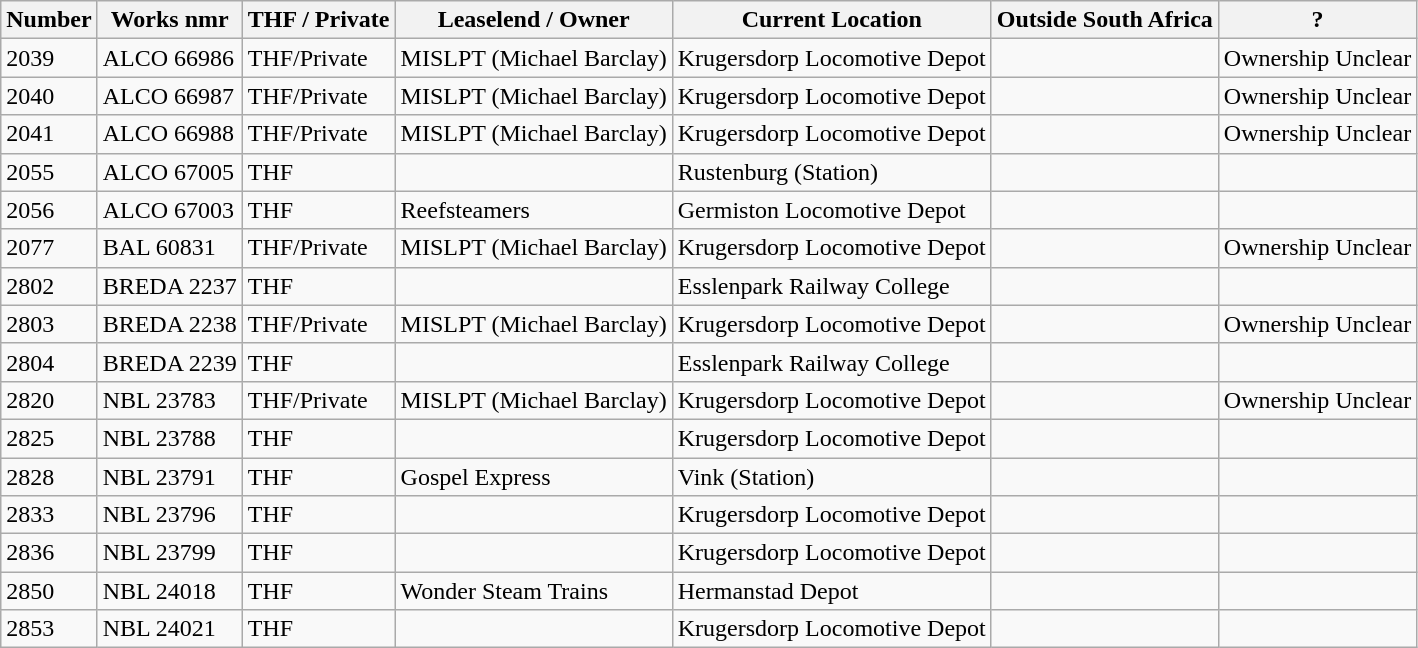<table class="wikitable">
<tr>
<th>Number</th>
<th>Works nmr</th>
<th>THF / Private</th>
<th>Leaselend / Owner</th>
<th>Current Location</th>
<th>Outside South Africa</th>
<th>?</th>
</tr>
<tr>
<td>2039</td>
<td>ALCO 66986</td>
<td>THF/Private</td>
<td>MISLPT (Michael Barclay)</td>
<td>Krugersdorp Locomotive Depot</td>
<td></td>
<td>Ownership Unclear</td>
</tr>
<tr>
<td>2040</td>
<td>ALCO 66987</td>
<td>THF/Private</td>
<td>MISLPT (Michael Barclay)</td>
<td>Krugersdorp Locomotive Depot</td>
<td></td>
<td>Ownership Unclear</td>
</tr>
<tr>
<td>2041</td>
<td>ALCO 66988</td>
<td>THF/Private</td>
<td>MISLPT (Michael Barclay)</td>
<td>Krugersdorp Locomotive Depot</td>
<td></td>
<td>Ownership Unclear</td>
</tr>
<tr>
<td>2055</td>
<td>ALCO 67005</td>
<td>THF</td>
<td></td>
<td>Rustenburg (Station)</td>
<td></td>
<td></td>
</tr>
<tr>
<td>2056</td>
<td>ALCO 67003</td>
<td>THF</td>
<td>Reefsteamers</td>
<td>Germiston Locomotive Depot</td>
<td></td>
<td></td>
</tr>
<tr>
<td>2077</td>
<td>BAL 60831</td>
<td>THF/Private</td>
<td>MISLPT (Michael Barclay)</td>
<td>Krugersdorp Locomotive Depot</td>
<td></td>
<td>Ownership Unclear</td>
</tr>
<tr>
<td>2802</td>
<td>BREDA 2237</td>
<td>THF</td>
<td></td>
<td>Esslenpark Railway College</td>
<td></td>
<td></td>
</tr>
<tr>
<td>2803</td>
<td>BREDA 2238</td>
<td>THF/Private</td>
<td>MISLPT (Michael Barclay)</td>
<td>Krugersdorp Locomotive Depot</td>
<td></td>
<td>Ownership Unclear</td>
</tr>
<tr>
<td>2804</td>
<td>BREDA 2239</td>
<td>THF</td>
<td></td>
<td>Esslenpark Railway College</td>
<td></td>
<td></td>
</tr>
<tr>
<td>2820</td>
<td>NBL 23783</td>
<td>THF/Private</td>
<td>MISLPT (Michael Barclay)</td>
<td>Krugersdorp Locomotive Depot</td>
<td></td>
<td>Ownership Unclear</td>
</tr>
<tr>
<td>2825</td>
<td>NBL 23788</td>
<td>THF</td>
<td></td>
<td>Krugersdorp Locomotive Depot</td>
<td></td>
<td></td>
</tr>
<tr>
<td>2828</td>
<td>NBL 23791</td>
<td>THF</td>
<td>Gospel Express</td>
<td>Vink (Station)</td>
<td></td>
<td></td>
</tr>
<tr>
<td>2833</td>
<td>NBL 23796</td>
<td>THF</td>
<td></td>
<td>Krugersdorp Locomotive Depot</td>
<td></td>
<td></td>
</tr>
<tr>
<td>2836</td>
<td>NBL 23799</td>
<td>THF</td>
<td></td>
<td>Krugersdorp Locomotive Depot</td>
<td></td>
<td></td>
</tr>
<tr>
<td>2850</td>
<td>NBL 24018</td>
<td>THF</td>
<td>Wonder Steam Trains</td>
<td>Hermanstad Depot</td>
<td></td>
<td></td>
</tr>
<tr>
<td>2853</td>
<td>NBL 24021</td>
<td>THF</td>
<td></td>
<td>Krugersdorp Locomotive Depot</td>
<td></td>
<td></td>
</tr>
</table>
